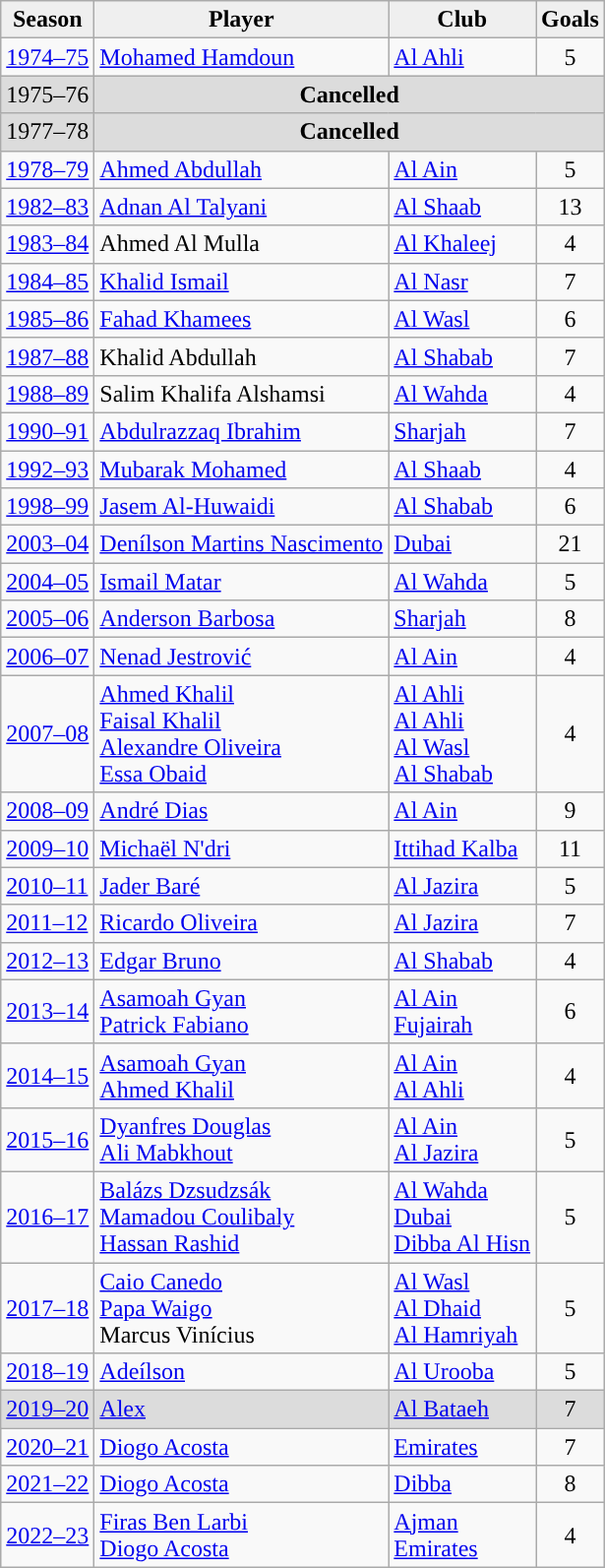<table class="wikitable sortable">
<tr>
<th style="background:#efefef;">Season</th>
<th style="background:#efefef;">Player</th>
<th style="background:#efefef;">Club</th>
<th style="background:#efefef;">Goals</th>
</tr>
<tr>
<td><a href='#'>1974–75</a></td>
<td> <a href='#'>Mohamed Hamdoun</a></td>
<td><a href='#'>Al Ahli</a></td>
<td style="text-align:center;">5</td>
</tr>
<tr bgcolor=#DCDCDC>
<td>1975–76</td>
<td colspan=7 align=center><strong>Cancelled</strong></td>
</tr>
<tr bgcolor=#DCDCDC>
<td>1977–78</td>
<td colspan=7 align=center><strong>Cancelled</strong></td>
</tr>
<tr>
<td><a href='#'>1978–79</a></td>
<td> <a href='#'>Ahmed Abdullah</a></td>
<td><a href='#'>Al Ain</a></td>
<td style="text-align:center;">5</td>
</tr>
<tr>
<td><a href='#'>1982–83</a></td>
<td> <a href='#'>Adnan Al Talyani</a></td>
<td><a href='#'>Al Shaab</a></td>
<td style="text-align:center;">13</td>
</tr>
<tr>
<td><a href='#'>1983–84</a></td>
<td> Ahmed Al Mulla</td>
<td><a href='#'>Al Khaleej</a></td>
<td style="text-align:center;">4</td>
</tr>
<tr>
<td><a href='#'>1984–85</a></td>
<td> <a href='#'>Khalid Ismail</a></td>
<td><a href='#'>Al Nasr</a></td>
<td style="text-align:center;">7</td>
</tr>
<tr>
<td><a href='#'>1985–86</a></td>
<td> <a href='#'>Fahad Khamees</a></td>
<td><a href='#'>Al Wasl</a></td>
<td style="text-align:center;">6</td>
</tr>
<tr>
<td><a href='#'>1987–88</a></td>
<td> Khalid Abdullah</td>
<td><a href='#'>Al Shabab</a></td>
<td style="text-align:center;">7</td>
</tr>
<tr>
<td><a href='#'>1988–89</a></td>
<td> Salim Khalifa Alshamsi</td>
<td><a href='#'>Al Wahda</a></td>
<td style="text-align:center;">4</td>
</tr>
<tr>
<td><a href='#'>1990–91</a></td>
<td> <a href='#'>Abdulrazzaq Ibrahim</a></td>
<td><a href='#'>Sharjah</a></td>
<td style="text-align:center;">7</td>
</tr>
<tr>
<td><a href='#'>1992–93</a></td>
<td> <a href='#'>Mubarak Mohamed</a></td>
<td><a href='#'>Al Shaab</a></td>
<td style="text-align:center;">4</td>
</tr>
<tr>
<td><a href='#'>1998–99</a></td>
<td> <a href='#'>Jasem Al-Huwaidi</a></td>
<td><a href='#'>Al Shabab</a></td>
<td style="text-align:center;">6</td>
</tr>
<tr>
<td><a href='#'>2003–04</a></td>
<td> <a href='#'>Denílson Martins Nascimento</a></td>
<td><a href='#'>Dubai</a></td>
<td style="text-align:center;">21</td>
</tr>
<tr>
<td><a href='#'>2004–05</a></td>
<td> <a href='#'>Ismail Matar</a></td>
<td><a href='#'>Al Wahda</a></td>
<td style="text-align:center;">5</td>
</tr>
<tr>
<td><a href='#'>2005–06</a></td>
<td> <a href='#'>Anderson Barbosa</a></td>
<td><a href='#'>Sharjah</a></td>
<td style="text-align:center;">8</td>
</tr>
<tr>
<td><a href='#'>2006–07</a></td>
<td> <a href='#'>Nenad Jestrović</a></td>
<td><a href='#'>Al Ain</a></td>
<td style="text-align:center;">4</td>
</tr>
<tr>
<td><a href='#'>2007–08</a></td>
<td> <a href='#'>Ahmed Khalil</a><br> <a href='#'>Faisal Khalil</a><br>  <a href='#'>Alexandre Oliveira</a><br> <a href='#'>Essa Obaid</a></td>
<td><a href='#'>Al Ahli</a><br><a href='#'>Al Ahli</a><br><a href='#'>Al Wasl</a><br><a href='#'>Al Shabab</a></td>
<td style="text-align:center;">4</td>
</tr>
<tr>
<td><a href='#'>2008–09</a></td>
<td> <a href='#'>André Dias</a></td>
<td><a href='#'>Al Ain</a></td>
<td style="text-align:center;">9</td>
</tr>
<tr>
<td><a href='#'>2009–10</a></td>
<td> <a href='#'>Michaël N'dri</a></td>
<td><a href='#'>Ittihad Kalba</a></td>
<td style="text-align:center;">11</td>
</tr>
<tr>
<td><a href='#'>2010–11</a></td>
<td> <a href='#'>Jader Baré</a></td>
<td><a href='#'>Al Jazira</a></td>
<td style="text-align:center;">5</td>
</tr>
<tr>
<td><a href='#'>2011–12</a></td>
<td> <a href='#'>Ricardo Oliveira</a></td>
<td><a href='#'>Al Jazira</a></td>
<td style="text-align:center;">7</td>
</tr>
<tr>
<td><a href='#'>2012–13</a></td>
<td> <a href='#'>Edgar Bruno</a></td>
<td><a href='#'>Al Shabab</a></td>
<td style="text-align:center;">4</td>
</tr>
<tr>
<td><a href='#'>2013–14</a></td>
<td> <a href='#'>Asamoah Gyan</a><br> <a href='#'>Patrick Fabiano</a></td>
<td><a href='#'>Al Ain</a><br><a href='#'>Fujairah</a></td>
<td style="text-align:center;">6</td>
</tr>
<tr>
<td><a href='#'>2014–15</a></td>
<td> <a href='#'>Asamoah Gyan</a><br> <a href='#'>Ahmed Khalil</a></td>
<td><a href='#'>Al Ain</a><br><a href='#'>Al Ahli</a></td>
<td style="text-align:center;">4</td>
</tr>
<tr>
<td><a href='#'>2015–16</a></td>
<td> <a href='#'>Dyanfres Douglas</a><br> <a href='#'>Ali Mabkhout</a></td>
<td><a href='#'>Al Ain</a><br><a href='#'>Al Jazira</a></td>
<td style="text-align:center;">5</td>
</tr>
<tr>
<td><a href='#'>2016–17</a></td>
<td> <a href='#'>Balázs Dzsudzsák</a><br> <a href='#'>Mamadou Coulibaly</a><br> <a href='#'>Hassan Rashid</a></td>
<td><a href='#'>Al Wahda</a> <br><a href='#'>Dubai</a><br><a href='#'>Dibba Al Hisn</a></td>
<td style="text-align:center;">5</td>
</tr>
<tr>
<td><a href='#'>2017–18</a></td>
<td> <a href='#'>Caio Canedo</a><br> <a href='#'>Papa Waigo</a><br> Marcus Vinícius</td>
<td><a href='#'>Al Wasl</a> <br><a href='#'>Al Dhaid</a><br><a href='#'>Al Hamriyah</a></td>
<td style="text-align:center;">5</td>
</tr>
<tr>
<td><a href='#'>2018–19</a></td>
<td> <a href='#'>Adeílson</a></td>
<td><a href='#'>Al Urooba</a></td>
<td style="text-align:center;">5</td>
</tr>
<tr bgcolor=#DCDCDC>
<td><a href='#'>2019–20</a></td>
<td> <a href='#'>Alex</a></td>
<td><a href='#'>Al Bataeh</a></td>
<td style="text-align:center;">7</td>
</tr>
<tr>
<td><a href='#'>2020–21</a></td>
<td> <a href='#'>Diogo Acosta</a></td>
<td><a href='#'>Emirates</a></td>
<td style="text-align:center;">7</td>
</tr>
<tr>
<td><a href='#'>2021–22</a></td>
<td> <a href='#'>Diogo Acosta</a></td>
<td><a href='#'>Dibba</a></td>
<td style="text-align:center;">8</td>
</tr>
<tr>
<td><a href='#'>2022–23</a></td>
<td> <a href='#'>Firas Ben Larbi</a><br> <a href='#'>Diogo Acosta</a></td>
<td><a href='#'>Ajman</a><br><a href='#'>Emirates</a></td>
<td style="text-align:center;">4</td>
</tr>
</table>
